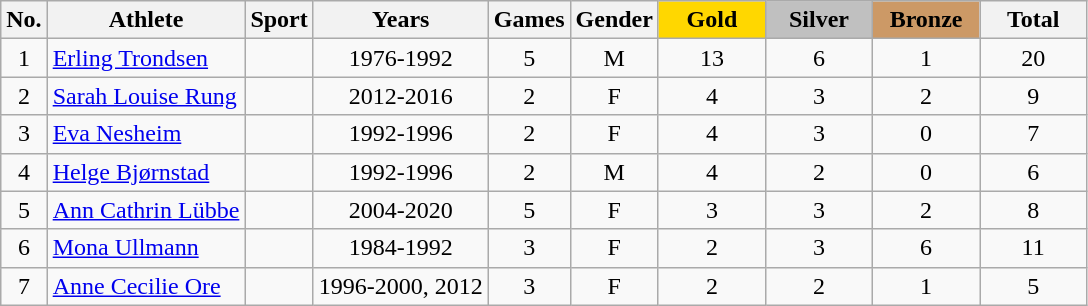<table class="wikitable sortable">
<tr>
<th>No.</th>
<th>Athlete</th>
<th>Sport</th>
<th>Years</th>
<th>Games</th>
<th>Gender</th>
<th style="background:gold; width:4.0em; font-weight:bold;">Gold</th>
<th style="background:silver; width:4.0em; font-weight:bold;">Silver</th>
<th style="background:#c96; width:4.0em; font-weight:bold;">Bronze</th>
<th style="width:4.0em;">Total</th>
</tr>
<tr align=center>
<td>1</td>
<td align=left><a href='#'>Erling Trondsen</a></td>
<td align=left></td>
<td>1976-1992</td>
<td>5</td>
<td>M</td>
<td>13</td>
<td>6</td>
<td>1</td>
<td>20</td>
</tr>
<tr align=center>
<td>2</td>
<td align=left><a href='#'>Sarah Louise Rung</a></td>
<td align=left></td>
<td>2012-2016</td>
<td>2</td>
<td>F</td>
<td>4</td>
<td>3</td>
<td>2</td>
<td>9</td>
</tr>
<tr align=center>
<td>3</td>
<td align=left><a href='#'>Eva Nesheim</a></td>
<td align=left></td>
<td>1992-1996</td>
<td>2</td>
<td>F</td>
<td>4</td>
<td>3</td>
<td>0</td>
<td>7</td>
</tr>
<tr align=center>
<td>4</td>
<td align=left><a href='#'>Helge Bjørnstad</a></td>
<td align=left></td>
<td>1992-1996</td>
<td>2</td>
<td>M</td>
<td>4</td>
<td>2</td>
<td>0</td>
<td>6</td>
</tr>
<tr align=center>
<td>5</td>
<td align=left><a href='#'>Ann Cathrin Lübbe</a></td>
<td align=left></td>
<td>2004-2020</td>
<td>5</td>
<td>F</td>
<td>3</td>
<td>3</td>
<td>2</td>
<td>8</td>
</tr>
<tr align=center>
<td>6</td>
<td align=left><a href='#'>Mona Ullmann</a></td>
<td align=left></td>
<td>1984-1992</td>
<td>3</td>
<td>F</td>
<td>2</td>
<td>3</td>
<td>6</td>
<td>11</td>
</tr>
<tr align=center>
<td>7</td>
<td align=left><a href='#'>Anne Cecilie Ore</a></td>
<td align=left></td>
<td>1996-2000, 2012</td>
<td>3</td>
<td>F</td>
<td>2</td>
<td>2</td>
<td>1</td>
<td>5</td>
</tr>
</table>
